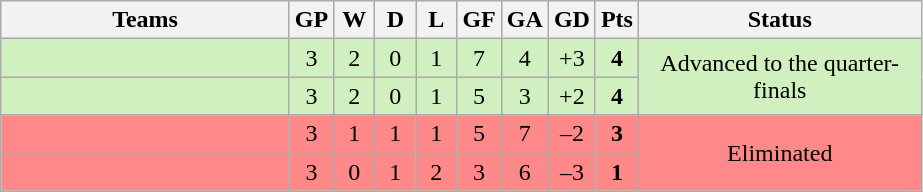<table class=wikitable style="text-align:center">
<tr>
<th width=185>Teams</th>
<th width=20>GP</th>
<th width=20>W</th>
<th width=20>D</th>
<th width=20>L</th>
<th width=20>GF</th>
<th width=20>GA</th>
<th width=20>GD</th>
<th width=20>Pts</th>
<th width=181>Status</th>
</tr>
<tr bgcolor="#D0F0C0">
<td style="text-align:left;"></td>
<td>3</td>
<td>2</td>
<td>0</td>
<td>1</td>
<td>7</td>
<td>4</td>
<td>+3</td>
<td><strong>4</strong></td>
<td rowspan=2>Advanced to the quarter-finals</td>
</tr>
<tr bgcolor="#D0F0C0">
<td style="text-align:left;"></td>
<td>3</td>
<td>2</td>
<td>0</td>
<td>1</td>
<td>5</td>
<td>3</td>
<td>+2</td>
<td><strong>4</strong></td>
</tr>
<tr bgcolor=#FF8888>
<td style="text-align:left;"></td>
<td>3</td>
<td>1</td>
<td>1</td>
<td>1</td>
<td>5</td>
<td>7</td>
<td>–2</td>
<td><strong>3</strong></td>
<td rowspan=2>Eliminated</td>
</tr>
<tr bgcolor=#FF8888>
<td style="text-align:left;"></td>
<td>3</td>
<td>0</td>
<td>1</td>
<td>2</td>
<td>3</td>
<td>6</td>
<td>–3</td>
<td><strong>1</strong></td>
</tr>
</table>
